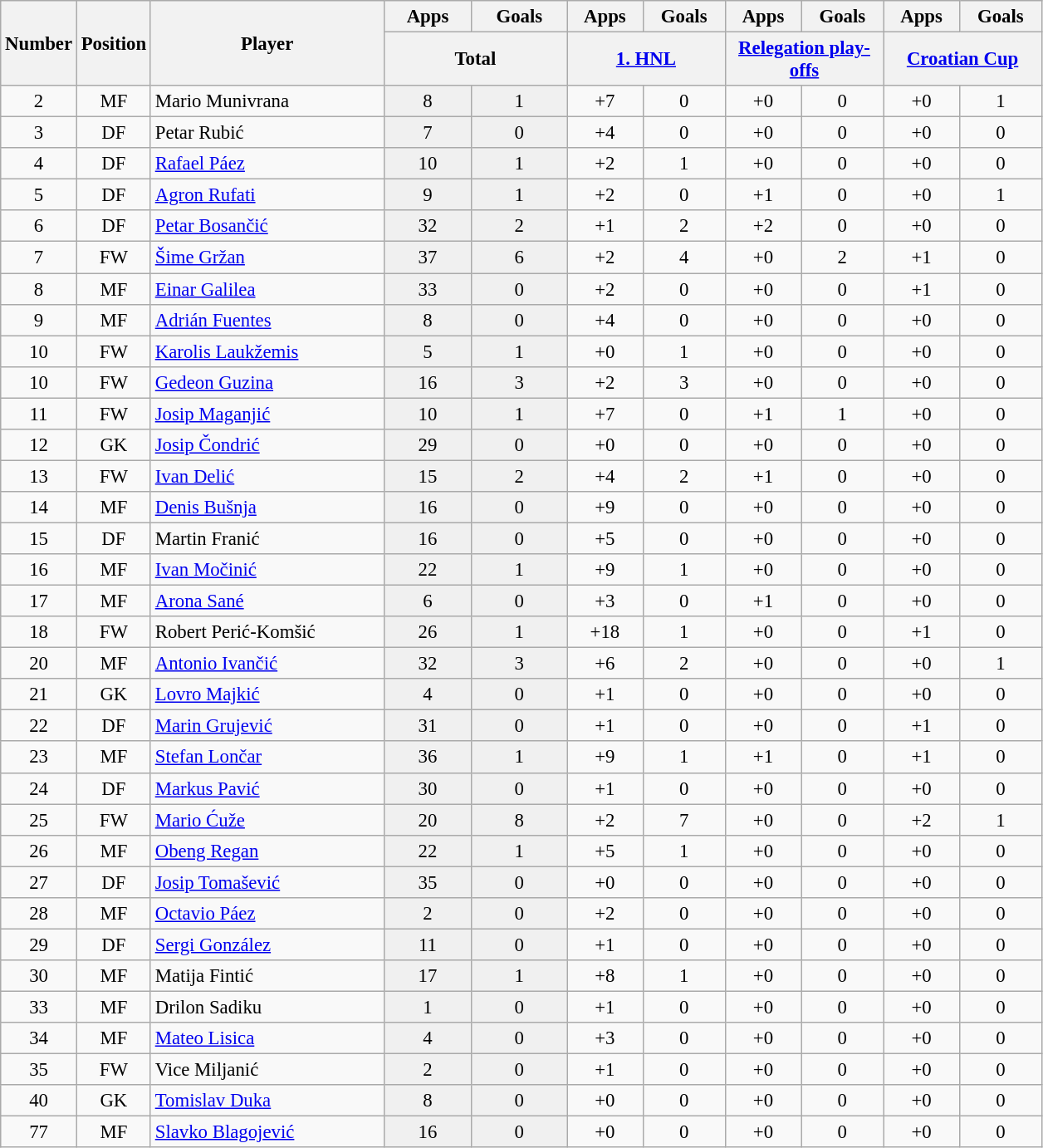<table class="wikitable sortable" style="font-size: 95%; text-align: center;">
<tr>
<th width=40 rowspan="2" align="center">Number</th>
<th width=40 rowspan="2" align="center">Position</th>
<th width=180 rowspan="2" align="center">Player</th>
<th>Apps</th>
<th>Goals</th>
<th>Apps</th>
<th>Goals</th>
<th>Apps</th>
<th>Goals</th>
<th>Apps</th>
<th>Goals</th>
</tr>
<tr>
<th class="unsortable" width=140 colspan="2" align="center">Total</th>
<th class="unsortable" width=120 colspan="2" align="center"><a href='#'>1. HNL</a></th>
<th class="unsortable" width=120 colspan="2" align="center"><a href='#'>Relegation play-offs</a></th>
<th class="unsortable" width=120 colspan="2" align="center"><a href='#'>Croatian Cup</a></th>
</tr>
<tr>
<td>2</td>
<td>MF</td>
<td style="text-align:left;"> Mario Munivrana</td>
<td style="background: #F0F0F0">8</td>
<td style="background: #F0F0F0">1</td>
<td>+7</td>
<td>0</td>
<td>+0</td>
<td>0</td>
<td>+0</td>
<td>1</td>
</tr>
<tr>
<td>3</td>
<td>DF</td>
<td style="text-align:left;"> Petar Rubić</td>
<td style="background: #F0F0F0">7</td>
<td style="background: #F0F0F0">0</td>
<td>+4</td>
<td>0</td>
<td>+0</td>
<td>0</td>
<td>+0</td>
<td>0</td>
</tr>
<tr>
<td>4</td>
<td>DF</td>
<td style="text-align:left;"> <a href='#'>Rafael Páez</a></td>
<td style="background: #F0F0F0">10</td>
<td style="background: #F0F0F0">1</td>
<td>+2</td>
<td>1</td>
<td>+0</td>
<td>0</td>
<td>+0</td>
<td>0</td>
</tr>
<tr>
<td>5</td>
<td>DF</td>
<td style="text-align:left;"> <a href='#'>Agron Rufati</a></td>
<td style="background: #F0F0F0">9</td>
<td style="background: #F0F0F0">1</td>
<td>+2</td>
<td>0</td>
<td>+1</td>
<td>0</td>
<td>+0</td>
<td>1</td>
</tr>
<tr>
<td>6</td>
<td>DF</td>
<td style="text-align:left;"> <a href='#'>Petar Bosančić</a></td>
<td style="background: #F0F0F0">32</td>
<td style="background: #F0F0F0">2</td>
<td>+1</td>
<td>2</td>
<td>+2</td>
<td>0</td>
<td>+0</td>
<td>0</td>
</tr>
<tr>
<td>7</td>
<td>FW</td>
<td style="text-align:left;"> <a href='#'>Šime Gržan</a></td>
<td style="background: #F0F0F0">37</td>
<td style="background: #F0F0F0">6</td>
<td>+2</td>
<td>4</td>
<td>+0</td>
<td>2</td>
<td>+1</td>
<td>0</td>
</tr>
<tr>
<td>8</td>
<td>MF</td>
<td style="text-align:left;"> <a href='#'>Einar Galilea</a></td>
<td style="background: #F0F0F0">33</td>
<td style="background: #F0F0F0">0</td>
<td>+2</td>
<td>0</td>
<td>+0</td>
<td>0</td>
<td>+1</td>
<td>0</td>
</tr>
<tr>
<td>9</td>
<td>MF</td>
<td style="text-align:left;"> <a href='#'>Adrián Fuentes</a></td>
<td style="background: #F0F0F0">8</td>
<td style="background: #F0F0F0">0</td>
<td>+4</td>
<td>0</td>
<td>+0</td>
<td>0</td>
<td>+0</td>
<td>0</td>
</tr>
<tr>
<td>10</td>
<td>FW</td>
<td style="text-align:left;"> <a href='#'>Karolis Laukžemis</a></td>
<td style="background: #F0F0F0">5</td>
<td style="background: #F0F0F0">1</td>
<td>+0</td>
<td>1</td>
<td>+0</td>
<td>0</td>
<td>+0</td>
<td>0</td>
</tr>
<tr>
<td>10</td>
<td>FW</td>
<td style="text-align:left;"> <a href='#'>Gedeon Guzina</a></td>
<td style="background: #F0F0F0">16</td>
<td style="background: #F0F0F0">3</td>
<td>+2</td>
<td>3</td>
<td>+0</td>
<td>0</td>
<td>+0</td>
<td>0</td>
</tr>
<tr>
<td>11</td>
<td>FW</td>
<td style="text-align:left;"> <a href='#'>Josip Maganjić</a></td>
<td style="background: #F0F0F0">10</td>
<td style="background: #F0F0F0">1</td>
<td>+7</td>
<td>0</td>
<td>+1</td>
<td>1</td>
<td>+0</td>
<td>0</td>
</tr>
<tr>
<td>12</td>
<td>GK</td>
<td style="text-align:left;"> <a href='#'>Josip Čondrić</a></td>
<td style="background: #F0F0F0">29</td>
<td style="background: #F0F0F0">0</td>
<td>+0</td>
<td>0</td>
<td>+0</td>
<td>0</td>
<td>+0</td>
<td>0</td>
</tr>
<tr>
<td>13</td>
<td>FW</td>
<td style="text-align:left;"> <a href='#'>Ivan Delić</a></td>
<td style="background: #F0F0F0">15</td>
<td style="background: #F0F0F0">2</td>
<td>+4</td>
<td>2</td>
<td>+1</td>
<td>0</td>
<td>+0</td>
<td>0</td>
</tr>
<tr>
<td>14</td>
<td>MF</td>
<td style="text-align:left;"> <a href='#'>Denis Bušnja</a></td>
<td style="background: #F0F0F0">16</td>
<td style="background: #F0F0F0">0</td>
<td>+9</td>
<td>0</td>
<td>+0</td>
<td>0</td>
<td>+0</td>
<td>0</td>
</tr>
<tr>
<td>15</td>
<td>DF</td>
<td style="text-align:left;"> Martin Franić</td>
<td style="background: #F0F0F0">16</td>
<td style="background: #F0F0F0">0</td>
<td>+5</td>
<td>0</td>
<td>+0</td>
<td>0</td>
<td>+0</td>
<td>0</td>
</tr>
<tr>
<td>16</td>
<td>MF</td>
<td style="text-align:left;"> <a href='#'>Ivan Močinić</a></td>
<td style="background: #F0F0F0">22</td>
<td style="background: #F0F0F0">1</td>
<td>+9</td>
<td>1</td>
<td>+0</td>
<td>0</td>
<td>+0</td>
<td>0</td>
</tr>
<tr>
<td>17</td>
<td>MF</td>
<td style="text-align:left;"> <a href='#'>Arona Sané</a></td>
<td style="background: #F0F0F0">6</td>
<td style="background: #F0F0F0">0</td>
<td>+3</td>
<td>0</td>
<td>+1</td>
<td>0</td>
<td>+0</td>
<td>0</td>
</tr>
<tr>
<td>18</td>
<td>FW</td>
<td style="text-align:left;"> Robert Perić-Komšić</td>
<td style="background: #F0F0F0">26</td>
<td style="background: #F0F0F0">1</td>
<td>+18</td>
<td>1</td>
<td>+0</td>
<td>0</td>
<td>+1</td>
<td>0</td>
</tr>
<tr>
<td>20</td>
<td>MF</td>
<td style="text-align:left;"> <a href='#'>Antonio Ivančić</a></td>
<td style="background: #F0F0F0">32</td>
<td style="background: #F0F0F0">3</td>
<td>+6</td>
<td>2</td>
<td>+0</td>
<td>0</td>
<td>+0</td>
<td>1</td>
</tr>
<tr>
<td>21</td>
<td>GK</td>
<td style="text-align:left;"> <a href='#'>Lovro Majkić</a></td>
<td style="background: #F0F0F0">4</td>
<td style="background: #F0F0F0">0</td>
<td>+1</td>
<td>0</td>
<td>+0</td>
<td>0</td>
<td>+0</td>
<td>0</td>
</tr>
<tr>
<td>22</td>
<td>DF</td>
<td style="text-align:left;"> <a href='#'>Marin Grujević</a></td>
<td style="background: #F0F0F0">31</td>
<td style="background: #F0F0F0">0</td>
<td>+1</td>
<td>0</td>
<td>+0</td>
<td>0</td>
<td>+1</td>
<td>0</td>
</tr>
<tr>
<td>23</td>
<td>MF</td>
<td style="text-align:left;"> <a href='#'>Stefan Lončar</a></td>
<td style="background: #F0F0F0">36</td>
<td style="background: #F0F0F0">1</td>
<td>+9</td>
<td>1</td>
<td>+1</td>
<td>0</td>
<td>+1</td>
<td>0</td>
</tr>
<tr>
<td>24</td>
<td>DF</td>
<td style="text-align:left;"> <a href='#'>Markus Pavić</a></td>
<td style="background: #F0F0F0">30</td>
<td style="background: #F0F0F0">0</td>
<td>+1</td>
<td>0</td>
<td>+0</td>
<td>0</td>
<td>+0</td>
<td>0</td>
</tr>
<tr>
<td>25</td>
<td>FW</td>
<td style="text-align:left;"> <a href='#'>Mario Ćuže</a></td>
<td style="background: #F0F0F0">20</td>
<td style="background: #F0F0F0">8</td>
<td>+2</td>
<td>7</td>
<td>+0</td>
<td>0</td>
<td>+2</td>
<td>1</td>
</tr>
<tr>
<td>26</td>
<td>MF</td>
<td style="text-align:left;"> <a href='#'>Obeng Regan</a></td>
<td style="background: #F0F0F0">22</td>
<td style="background: #F0F0F0">1</td>
<td>+5</td>
<td>1</td>
<td>+0</td>
<td>0</td>
<td>+0</td>
<td>0</td>
</tr>
<tr>
<td>27</td>
<td>DF</td>
<td style="text-align:left;"> <a href='#'>Josip Tomašević</a></td>
<td style="background: #F0F0F0">35</td>
<td style="background: #F0F0F0">0</td>
<td>+0</td>
<td>0</td>
<td>+0</td>
<td>0</td>
<td>+0</td>
<td>0</td>
</tr>
<tr>
<td>28</td>
<td>MF</td>
<td style="text-align:left;"> <a href='#'>Octavio Páez</a></td>
<td style="background: #F0F0F0">2</td>
<td style="background: #F0F0F0">0</td>
<td>+2</td>
<td>0</td>
<td>+0</td>
<td>0</td>
<td>+0</td>
<td>0</td>
</tr>
<tr>
<td>29</td>
<td>DF</td>
<td style="text-align:left;"> <a href='#'>Sergi González</a></td>
<td style="background: #F0F0F0">11</td>
<td style="background: #F0F0F0">0</td>
<td>+1</td>
<td>0</td>
<td>+0</td>
<td>0</td>
<td>+0</td>
<td>0</td>
</tr>
<tr>
<td>30</td>
<td>MF</td>
<td style="text-align:left;"> Matija Fintić</td>
<td style="background: #F0F0F0">17</td>
<td style="background: #F0F0F0">1</td>
<td>+8</td>
<td>1</td>
<td>+0</td>
<td>0</td>
<td>+0</td>
<td>0</td>
</tr>
<tr>
<td>33</td>
<td>MF</td>
<td style="text-align:left;"> Drilon Sadiku</td>
<td style="background: #F0F0F0">1</td>
<td style="background: #F0F0F0">0</td>
<td>+1</td>
<td>0</td>
<td>+0</td>
<td>0</td>
<td>+0</td>
<td>0</td>
</tr>
<tr>
<td>34</td>
<td>MF</td>
<td style="text-align:left;"> <a href='#'>Mateo Lisica</a></td>
<td style="background: #F0F0F0">4</td>
<td style="background: #F0F0F0">0</td>
<td>+3</td>
<td>0</td>
<td>+0</td>
<td>0</td>
<td>+0</td>
<td>0</td>
</tr>
<tr>
<td>35</td>
<td>FW</td>
<td style="text-align:left;"> Vice Miljanić</td>
<td style="background: #F0F0F0">2</td>
<td style="background: #F0F0F0">0</td>
<td>+1</td>
<td>0</td>
<td>+0</td>
<td>0</td>
<td>+0</td>
<td>0</td>
</tr>
<tr>
<td>40</td>
<td>GK</td>
<td style="text-align:left;"> <a href='#'>Tomislav Duka</a></td>
<td style="background: #F0F0F0">8</td>
<td style="background: #F0F0F0">0</td>
<td>+0</td>
<td>0</td>
<td>+0</td>
<td>0</td>
<td>+0</td>
<td>0</td>
</tr>
<tr>
<td>77</td>
<td>MF</td>
<td style="text-align:left;"> <a href='#'>Slavko Blagojević</a></td>
<td style="background: #F0F0F0">16</td>
<td style="background: #F0F0F0">0</td>
<td>+0</td>
<td>0</td>
<td>+0</td>
<td>0</td>
<td>+0</td>
<td>0</td>
</tr>
</table>
